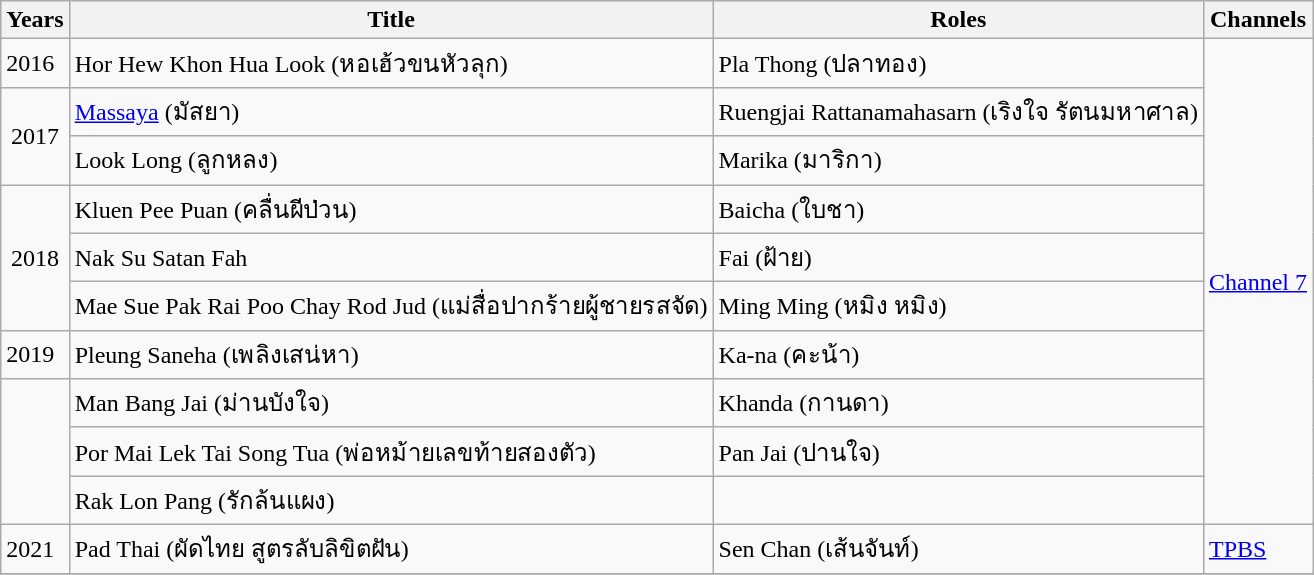<table class="wikitable">
<tr>
<th>Years</th>
<th>Title</th>
<th>Roles</th>
<th>Channels</th>
</tr>
<tr>
<td>2016</td>
<td>Hor Hew Khon Hua Look (หอเฮ้วขนหัวลุก)</td>
<td>Pla Thong (ปลาทอง)</td>
<td rowspan="10"><a href='#'>Channel 7</a></td>
</tr>
<tr>
<td rowspan="2" align="center">2017</td>
<td><a href='#'>Massaya</a> (มัสยา)</td>
<td>Ruengjai Rattanamahasarn (เริงใจ รัตนมหาศาล)</td>
</tr>
<tr>
<td>Look Long (ลูกหลง)</td>
<td>Marika (มาริกา)</td>
</tr>
<tr>
<td rowspan="3" align="center">2018</td>
<td>Kluen Pee Puan (คลื่นผีป่วน)</td>
<td>Baicha (ใบชา)</td>
</tr>
<tr>
<td>Nak Su Satan Fah</td>
<td>Fai (ฝ้าย)</td>
</tr>
<tr>
<td>Mae Sue Pak Rai Poo Chay Rod Jud (แม่สื่อปากร้ายผู้ชายรสจัด)</td>
<td>Ming Ming (หมิง หมิง)</td>
</tr>
<tr>
<td>2019</td>
<td>Pleung Saneha (เพลิงเสน่หา)</td>
<td>Ka-na (คะน้า)</td>
</tr>
<tr>
<td rowspan="3" align="center"></td>
<td>Man Bang Jai (ม่านบังใจ)</td>
<td>Khanda (กานดา)</td>
</tr>
<tr>
<td>Por Mai Lek Tai Song Tua (พ่อหม้ายเลขท้ายสองตัว)</td>
<td>Pan Jai (ปานใจ)</td>
</tr>
<tr>
<td>Rak Lon Pang (รักล้นแผง)</td>
<td></td>
</tr>
<tr>
<td>2021</td>
<td>Pad Thai (ผัดไทย สูตรลับลิขิตฝัน)</td>
<td>Sen Chan (เส้นจันท์)</td>
<td><a href='#'>TPBS</a></td>
</tr>
<tr>
</tr>
</table>
